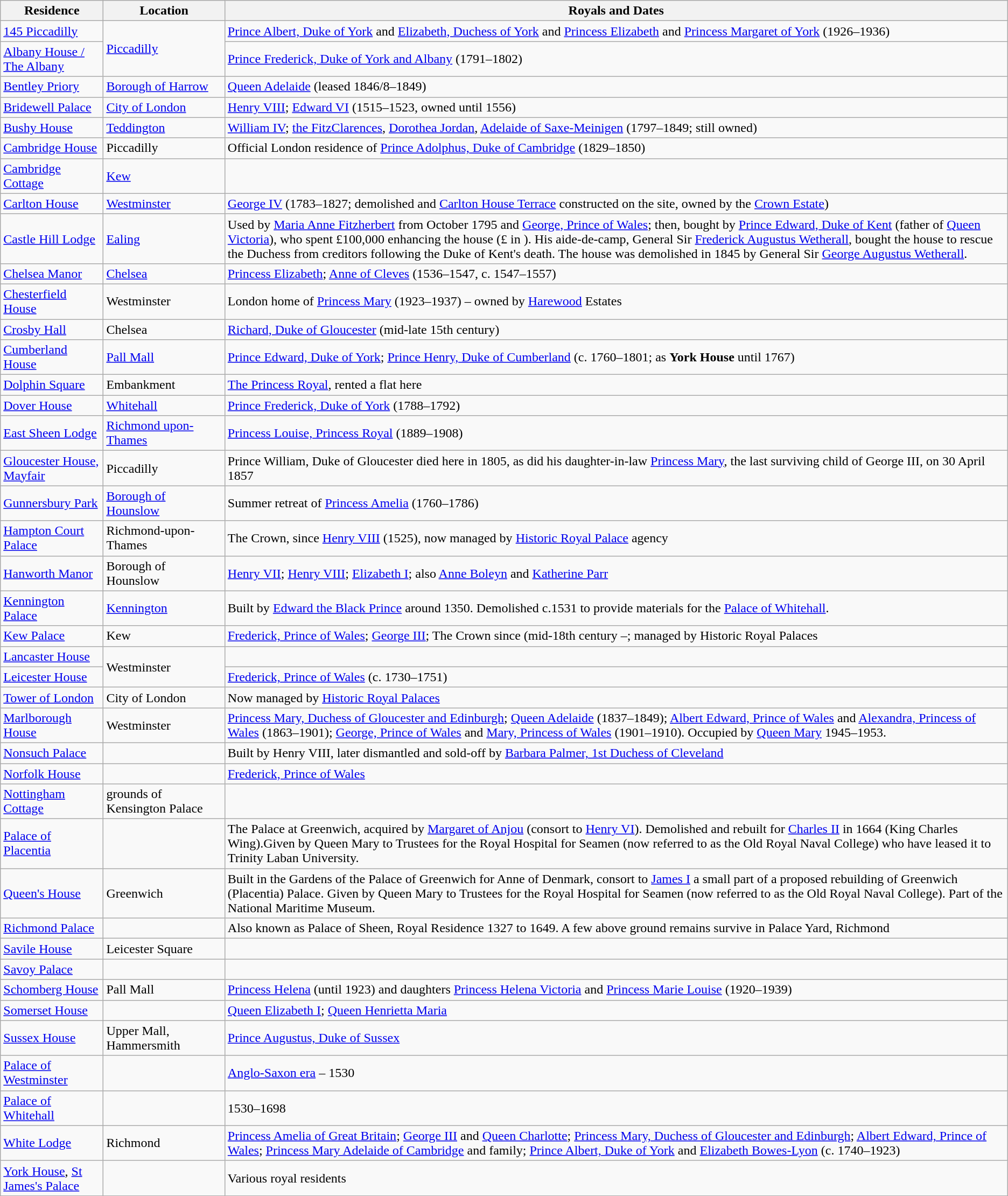<table class="wikitable">
<tr>
<th>Residence</th>
<th>Location</th>
<th>Royals and Dates</th>
</tr>
<tr>
<td><a href='#'>145 Piccadilly</a></td>
<td rowspan="2"><a href='#'>Piccadilly</a></td>
<td><a href='#'>Prince Albert, Duke of York</a> and <a href='#'>Elizabeth, Duchess of York</a> and <a href='#'>Princess Elizabeth</a> and <a href='#'>Princess Margaret of York</a> (1926–1936)</td>
</tr>
<tr>
<td><a href='#'>Albany House / The Albany</a></td>
<td><a href='#'>Prince Frederick, Duke of York and Albany</a> (1791–1802)</td>
</tr>
<tr>
<td><a href='#'>Bentley Priory</a></td>
<td><a href='#'>Borough of Harrow</a></td>
<td><a href='#'>Queen Adelaide</a> (leased 1846/8–1849)</td>
</tr>
<tr>
<td><a href='#'>Bridewell Palace</a></td>
<td><a href='#'>City of London</a></td>
<td><a href='#'>Henry VIII</a>; <a href='#'>Edward VI</a> (1515–1523, owned until 1556)</td>
</tr>
<tr>
<td><a href='#'>Bushy House</a></td>
<td><a href='#'>Teddington</a></td>
<td><a href='#'>William IV</a>; <a href='#'>the FitzClarences</a>, <a href='#'>Dorothea Jordan</a>,  <a href='#'>Adelaide of Saxe-Meinigen</a> (1797–1849; still owned)</td>
</tr>
<tr>
<td><a href='#'>Cambridge House</a></td>
<td>Piccadilly</td>
<td>Official London residence of <a href='#'>Prince Adolphus, Duke of Cambridge</a> (1829–1850)</td>
</tr>
<tr>
<td><a href='#'>Cambridge Cottage</a></td>
<td><a href='#'>Kew</a></td>
<td></td>
</tr>
<tr>
<td><a href='#'>Carlton House</a></td>
<td><a href='#'>Westminster</a></td>
<td><a href='#'>George IV</a> (1783–1827; demolished and <a href='#'>Carlton House Terrace</a> constructed on the site, owned by the <a href='#'>Crown Estate</a>)</td>
</tr>
<tr>
<td><a href='#'>Castle Hill Lodge</a></td>
<td><a href='#'>Ealing</a></td>
<td>Used by <a href='#'>Maria Anne Fitzherbert</a> from October 1795 and <a href='#'>George, Prince of Wales</a>; then, bought by <a href='#'>Prince Edward, Duke of Kent</a> (father of <a href='#'>Queen Victoria</a>), who spent £100,000 enhancing the house (£ in ). His aide-de-camp, General Sir <a href='#'>Frederick Augustus Wetherall</a>, bought the house to rescue the Duchess from creditors following the Duke of Kent's death. The house was demolished in 1845 by General Sir <a href='#'>George Augustus Wetherall</a>.</td>
</tr>
<tr>
<td><a href='#'>Chelsea Manor</a></td>
<td><a href='#'>Chelsea</a></td>
<td><a href='#'>Princess Elizabeth</a>; <a href='#'>Anne of Cleves</a> (1536–1547, c. 1547–1557)</td>
</tr>
<tr>
<td><a href='#'>Chesterfield House</a></td>
<td>Westminster</td>
<td>London home of <a href='#'>Princess Mary</a> (1923–1937) – owned by <a href='#'>Harewood</a> Estates</td>
</tr>
<tr>
<td><a href='#'>Crosby Hall</a></td>
<td>Chelsea</td>
<td><a href='#'>Richard, Duke of Gloucester</a> (mid-late 15th century)</td>
</tr>
<tr>
<td><a href='#'>Cumberland House</a></td>
<td><a href='#'>Pall Mall</a></td>
<td><a href='#'>Prince Edward, Duke of York</a>; <a href='#'>Prince Henry, Duke of Cumberland</a> (c. 1760–1801; as <strong>York House</strong> until 1767)</td>
</tr>
<tr>
<td><a href='#'>Dolphin Square</a></td>
<td>Embankment</td>
<td><a href='#'>The Princess Royal</a>, rented a flat here</td>
</tr>
<tr>
<td><a href='#'>Dover House</a></td>
<td><a href='#'>Whitehall</a></td>
<td><a href='#'>Prince Frederick, Duke of York</a> (1788–1792)</td>
</tr>
<tr>
<td><a href='#'>East Sheen Lodge</a></td>
<td><a href='#'>Richmond upon-Thames</a></td>
<td><a href='#'>Princess Louise, Princess Royal</a> (1889–1908)</td>
</tr>
<tr>
<td><a href='#'>Gloucester House, Mayfair</a></td>
<td>Piccadilly</td>
<td>Prince William, Duke of Gloucester died here in 1805, as did his daughter-in-law <a href='#'>Princess Mary</a>, the last surviving child of George III, on 30 April 1857</td>
</tr>
<tr>
<td><a href='#'>Gunnersbury Park</a></td>
<td><a href='#'>Borough of Hounslow</a></td>
<td>Summer retreat of <a href='#'>Princess Amelia</a> (1760–1786)</td>
</tr>
<tr>
<td><a href='#'>Hampton Court Palace</a></td>
<td>Richmond-upon-Thames</td>
<td>The Crown, since <a href='#'>Henry VIII</a> (1525), now managed by <a href='#'>Historic Royal Palace</a> agency</td>
</tr>
<tr>
<td><a href='#'>Hanworth Manor</a></td>
<td>Borough of Hounslow</td>
<td><a href='#'>Henry VII</a>; <a href='#'>Henry VIII</a>; <a href='#'>Elizabeth I</a>; also <a href='#'>Anne Boleyn</a> and <a href='#'>Katherine Parr</a></td>
</tr>
<tr>
<td><a href='#'>Kennington Palace</a></td>
<td><a href='#'>Kennington</a></td>
<td>Built by <a href='#'>Edward the Black Prince</a> around 1350. Demolished c.1531 to provide materials for the <a href='#'>Palace of Whitehall</a>.</td>
</tr>
<tr>
<td><a href='#'>Kew Palace</a></td>
<td>Kew</td>
<td><a href='#'>Frederick, Prince of Wales</a>; <a href='#'>George III</a>; The Crown since (mid-18th century –; managed by Historic Royal Palaces</td>
</tr>
<tr>
<td><a href='#'>Lancaster House</a></td>
<td rowspan="2">Westminster</td>
<td></td>
</tr>
<tr>
<td><a href='#'>Leicester House</a></td>
<td><a href='#'>Frederick, Prince of Wales</a> (c. 1730–1751)</td>
</tr>
<tr>
<td><a href='#'>Tower of London</a></td>
<td>City of London</td>
<td>Now managed by <a href='#'>Historic Royal Palaces</a></td>
</tr>
<tr>
<td><a href='#'>Marlborough House</a></td>
<td>Westminster</td>
<td><a href='#'>Princess Mary, Duchess of Gloucester and Edinburgh</a>; <a href='#'>Queen Adelaide</a> (1837–1849); <a href='#'>Albert Edward, Prince of Wales</a> and <a href='#'>Alexandra, Princess of Wales</a> (1863–1901); <a href='#'>George, Prince of Wales</a> and <a href='#'>Mary, Princess of Wales</a> (1901–1910). Occupied by <a href='#'>Queen Mary</a> 1945–1953.</td>
</tr>
<tr>
<td><a href='#'>Nonsuch Palace</a></td>
<td></td>
<td>Built by Henry VIII, later dismantled and sold-off by <a href='#'>Barbara Palmer, 1st Duchess of Cleveland</a></td>
</tr>
<tr>
<td><a href='#'>Norfolk House</a></td>
<td></td>
<td><a href='#'>Frederick, Prince of Wales</a></td>
</tr>
<tr>
<td><a href='#'>Nottingham Cottage</a></td>
<td>grounds of Kensington Palace</td>
<td></td>
</tr>
<tr>
<td><a href='#'>Palace of Placentia</a></td>
<td></td>
<td>The Palace at Greenwich, acquired by <a href='#'>Margaret of Anjou</a> (consort to <a href='#'>Henry VI</a>). Demolished and rebuilt for <a href='#'>Charles II</a> in 1664 (King Charles Wing).Given by Queen Mary to Trustees for the Royal Hospital for Seamen (now referred to as the Old Royal Naval College) who have leased it to Trinity Laban University.</td>
</tr>
<tr>
<td><a href='#'>Queen's House</a></td>
<td>Greenwich</td>
<td>Built in the Gardens of the Palace of Greenwich for Anne of Denmark, consort to <a href='#'>James I</a> a small part of a proposed rebuilding of Greenwich (Placentia) Palace. Given by Queen Mary to Trustees for the Royal Hospital for Seamen (now referred to as the Old Royal Naval College). Part of the National Maritime Museum.</td>
</tr>
<tr>
<td><a href='#'>Richmond Palace</a></td>
<td></td>
<td>Also known as Palace of Sheen, Royal Residence 1327 to 1649. A few above ground remains survive in Palace Yard, Richmond</td>
</tr>
<tr>
<td><a href='#'>Savile House</a></td>
<td>Leicester Square</td>
<td></td>
</tr>
<tr>
<td><a href='#'>Savoy Palace</a></td>
<td></td>
<td></td>
</tr>
<tr>
<td><a href='#'>Schomberg House</a></td>
<td>Pall Mall</td>
<td><a href='#'>Princess Helena</a> (until 1923) and daughters <a href='#'>Princess Helena Victoria</a> and <a href='#'>Princess Marie Louise</a> (1920–1939)</td>
</tr>
<tr>
<td><a href='#'>Somerset House</a></td>
<td></td>
<td><a href='#'>Queen Elizabeth I</a>; <a href='#'>Queen Henrietta Maria</a></td>
</tr>
<tr>
<td><a href='#'>Sussex House</a></td>
<td>Upper Mall, Hammersmith</td>
<td><a href='#'>Prince Augustus, Duke of Sussex</a></td>
</tr>
<tr>
<td><a href='#'>Palace of Westminster</a></td>
<td></td>
<td><a href='#'>Anglo-Saxon era</a> – 1530</td>
</tr>
<tr>
<td><a href='#'>Palace of Whitehall</a></td>
<td></td>
<td>1530–1698</td>
</tr>
<tr>
<td><a href='#'>White Lodge</a></td>
<td>Richmond</td>
<td><a href='#'>Princess Amelia of Great Britain</a>; <a href='#'>George III</a> and <a href='#'>Queen Charlotte</a>; <a href='#'>Princess Mary, Duchess of Gloucester and Edinburgh</a>; <a href='#'>Albert Edward, Prince of Wales</a>; <a href='#'>Princess Mary Adelaide of Cambridge</a> and family; <a href='#'>Prince Albert, Duke of York</a> and <a href='#'>Elizabeth Bowes-Lyon</a> (c. 1740–1923)</td>
</tr>
<tr>
<td><a href='#'>York House</a>, <a href='#'>St James's Palace</a></td>
<td></td>
<td>Various royal residents</td>
</tr>
</table>
